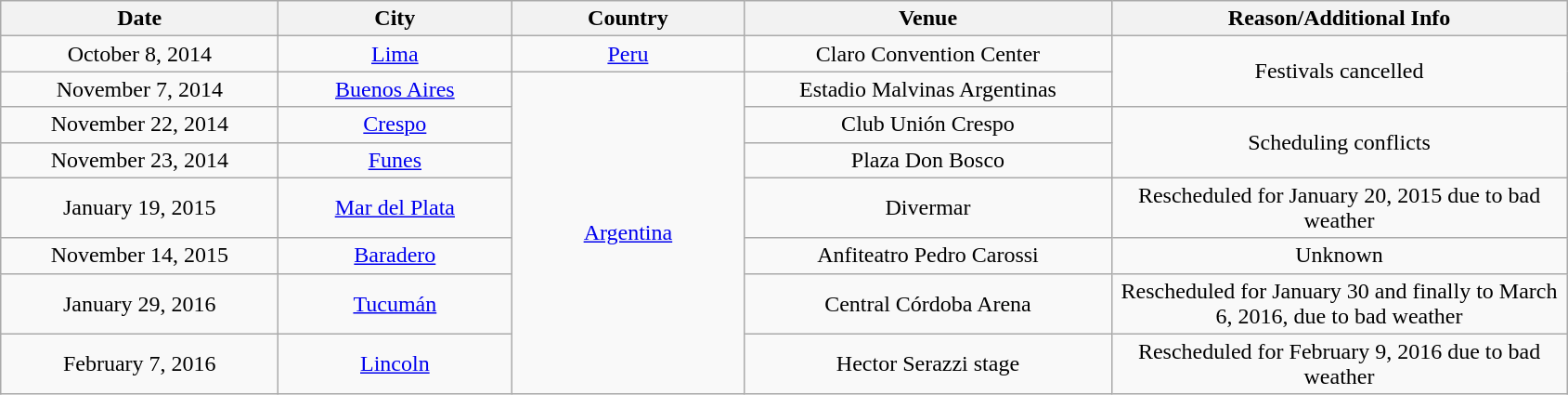<table class="wikitable" style="text-align:center;">
<tr>
<th scope="col" style="width:12em;">Date</th>
<th scope="col" style="width:10em;">City</th>
<th scope="col" style="width:10em;">Country</th>
<th scope="col" style="width:16em;">Venue</th>
<th scope="col" style="width:20em;">Reason/Additional Info</th>
</tr>
<tr>
<td>October 8, 2014</td>
<td><a href='#'>Lima</a></td>
<td><a href='#'>Peru</a></td>
<td>Claro Convention Center</td>
<td rowspan="2">Festivals cancelled</td>
</tr>
<tr>
<td>November 7, 2014</td>
<td><a href='#'>Buenos Aires</a></td>
<td rowspan="7"><a href='#'>Argentina</a></td>
<td>Estadio Malvinas Argentinas</td>
</tr>
<tr>
<td>November 22, 2014</td>
<td><a href='#'>Crespo</a></td>
<td>Club Unión Crespo</td>
<td rowspan="2">Scheduling conflicts</td>
</tr>
<tr>
<td>November 23, 2014</td>
<td><a href='#'>Funes</a></td>
<td>Plaza Don Bosco</td>
</tr>
<tr>
<td>January 19, 2015</td>
<td><a href='#'>Mar del Plata</a></td>
<td>Divermar</td>
<td>Rescheduled for January 20, 2015 due to bad weather</td>
</tr>
<tr>
<td>November 14, 2015</td>
<td><a href='#'>Baradero</a></td>
<td>Anfiteatro Pedro Carossi</td>
<td>Unknown</td>
</tr>
<tr>
<td>January 29, 2016</td>
<td><a href='#'>Tucumán</a></td>
<td>Central Córdoba Arena</td>
<td>Rescheduled for January 30 and finally to March 6, 2016, due to bad weather</td>
</tr>
<tr>
<td>February 7, 2016</td>
<td><a href='#'>Lincoln</a></td>
<td>Hector Serazzi stage</td>
<td>Rescheduled for February 9, 2016 due to bad weather</td>
</tr>
</table>
